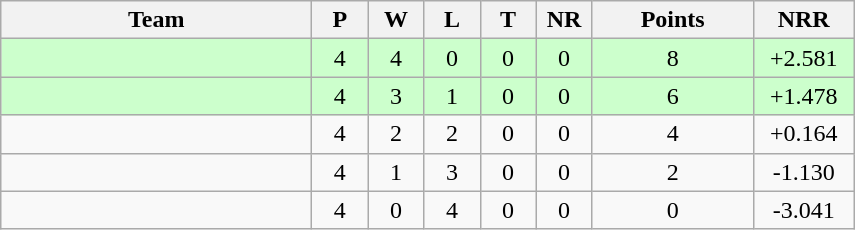<table class="wikitable" style="text-align:center;">
<tr>
<th width=200>Team</th>
<th width=30 abbr="Played">P</th>
<th width=30 abbr="Won">W</th>
<th width=30 abbr="Lost">L</th>
<th width=30 abbr="Tied">T</th>
<th width=30 abbr="No result">NR</th>
<th width=100 abbr="Points">Points</th>
<th width=60 abbr="Net run rate">NRR</th>
</tr>
<tr bgcolor=ccffcc>
<td align="left"></td>
<td>4</td>
<td>4</td>
<td>0</td>
<td>0</td>
<td>0</td>
<td>8</td>
<td>+2.581</td>
</tr>
<tr bgcolor=ccffcc>
<td align="left"></td>
<td>4</td>
<td>3</td>
<td>1</td>
<td>0</td>
<td>0</td>
<td>6</td>
<td>+1.478</td>
</tr>
<tr>
<td align="left"></td>
<td>4</td>
<td>2</td>
<td>2</td>
<td>0</td>
<td>0</td>
<td>4</td>
<td>+0.164</td>
</tr>
<tr>
<td align="left"></td>
<td>4</td>
<td>1</td>
<td>3</td>
<td>0</td>
<td>0</td>
<td>2</td>
<td>-1.130</td>
</tr>
<tr>
<td align="left"></td>
<td>4</td>
<td>0</td>
<td>4</td>
<td>0</td>
<td>0</td>
<td>0</td>
<td>-3.041</td>
</tr>
</table>
